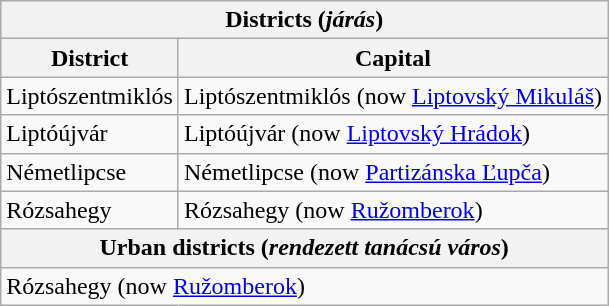<table class="wikitable">
<tr>
<th colspan=2>Districts (<em>járás</em>)</th>
</tr>
<tr>
<th>District</th>
<th>Capital</th>
</tr>
<tr>
<td> Liptószentmiklós</td>
<td>Liptószentmiklós (now <a href='#'>Liptovský Mikuláš</a>)</td>
</tr>
<tr>
<td> Liptóújvár</td>
<td>Liptóújvár (now <a href='#'>Liptovský Hrádok</a>)</td>
</tr>
<tr>
<td> Németlipcse</td>
<td>Németlipcse (now <a href='#'>Partizánska Ľupča</a>)</td>
</tr>
<tr>
<td> Rózsahegy</td>
<td>Rózsahegy (now <a href='#'>Ružomberok</a>)</td>
</tr>
<tr>
<th colspan=2>Urban districts (<em>rendezett tanácsú város</em>)</th>
</tr>
<tr>
<td colspan=2> Rózsahegy (now <a href='#'>Ružomberok</a>)</td>
</tr>
</table>
